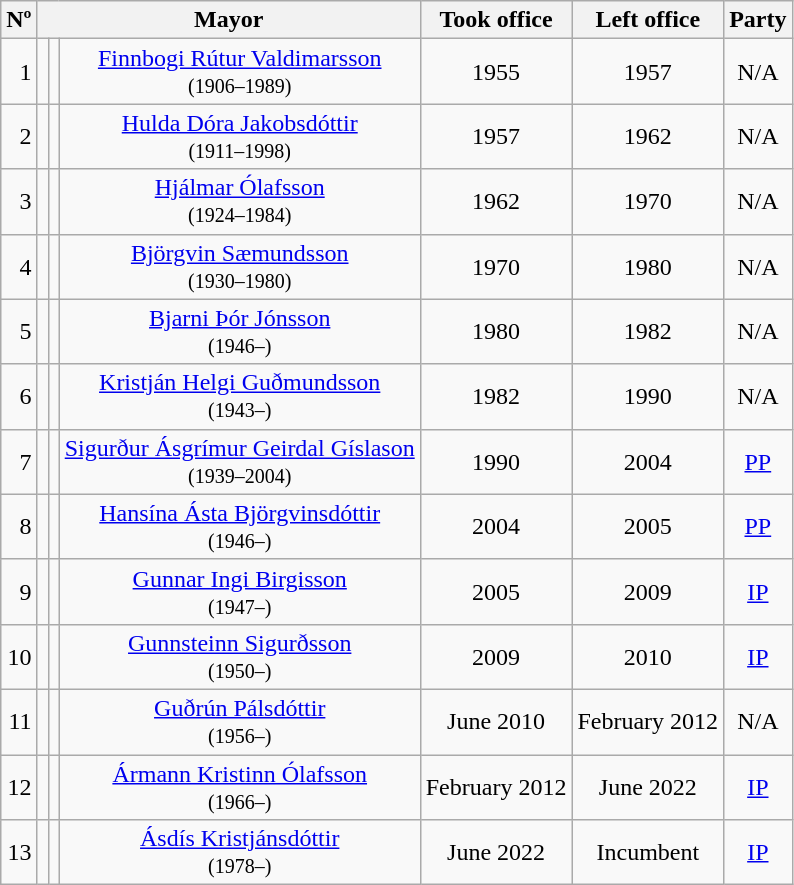<table class="wikitable" style="text-align: center;">
<tr>
<th>Nº</th>
<th colspan="3">Mayor</th>
<th>Took office</th>
<th>Left office</th>
<th>Party</th>
</tr>
<tr>
<td style="text-align: right;">1</td>
<td></td>
<td></td>
<td><a href='#'>Finnbogi Rútur Valdimarsson</a><br><small>(1906–1989)</small></td>
<td>1955</td>
<td>1957</td>
<td>N/A</td>
</tr>
<tr>
<td style="text-align: right;">2</td>
<td></td>
<td></td>
<td><a href='#'>Hulda Dóra Jakobsdóttir</a><br><small>(1911–1998)</small></td>
<td>1957</td>
<td>1962</td>
<td>N/A</td>
</tr>
<tr>
<td style="text-align: right;">3</td>
<td></td>
<td></td>
<td><a href='#'>Hjálmar Ólafsson</a><br><small>(1924–1984)</small></td>
<td>1962</td>
<td>1970</td>
<td>N/A</td>
</tr>
<tr>
<td style="text-align: right;">4</td>
<td></td>
<td></td>
<td><a href='#'>Björgvin Sæmundsson</a><br><small>(1930–1980)</small></td>
<td>1970</td>
<td>1980</td>
<td>N/A</td>
</tr>
<tr>
<td style="text-align: right;">5</td>
<td></td>
<td></td>
<td><a href='#'>Bjarni Þór Jónsson</a><br><small>(1946–)</small></td>
<td>1980</td>
<td>1982</td>
<td>N/A</td>
</tr>
<tr>
<td style="text-align: right;">6</td>
<td></td>
<td></td>
<td><a href='#'>Kristján Helgi Guðmundsson</a><br><small>(1943–)</small></td>
<td>1982</td>
<td>1990</td>
<td>N/A</td>
</tr>
<tr>
<td style="text-align: right;">7</td>
<td></td>
<td></td>
<td><a href='#'>Sigurður Ásgrímur Geirdal Gíslason</a><br><small>(1939–2004)</small></td>
<td>1990</td>
<td>2004</td>
<td><a href='#'>PP</a></td>
</tr>
<tr>
<td style="text-align: right;">8</td>
<td></td>
<td></td>
<td><a href='#'>Hansína Ásta Björgvinsdóttir</a><br><small>(1946–)</small></td>
<td>2004</td>
<td>2005</td>
<td><a href='#'>PP</a></td>
</tr>
<tr>
<td style="text-align: right;">9</td>
<td></td>
<td></td>
<td><a href='#'>Gunnar Ingi Birgisson</a><br><small>(1947–)</small></td>
<td>2005</td>
<td>2009</td>
<td><a href='#'>IP</a></td>
</tr>
<tr>
<td style="text-align: right;">10</td>
<td></td>
<td></td>
<td><a href='#'>Gunnsteinn Sigurðsson</a><br><small>(1950–)</small></td>
<td>2009</td>
<td>2010</td>
<td><a href='#'>IP</a></td>
</tr>
<tr>
<td style="text-align: right;">11</td>
<td></td>
<td></td>
<td><a href='#'>Guðrún Pálsdóttir</a><br><small>(1956–)</small></td>
<td>June 2010</td>
<td>February 2012</td>
<td>N/A</td>
</tr>
<tr>
<td style="text-align: right;">12</td>
<td></td>
<td></td>
<td><a href='#'>Ármann Kristinn Ólafsson</a><br><small>(1966–)</small></td>
<td>February 2012</td>
<td>June 2022</td>
<td><a href='#'>IP</a></td>
</tr>
<tr>
<td style="text-align: right;">13</td>
<td></td>
<td></td>
<td><a href='#'>Ásdís Kristjánsdóttir</a><br><small>(1978–)</small></td>
<td>June 2022</td>
<td>Incumbent</td>
<td><a href='#'>IP</a></td>
</tr>
</table>
